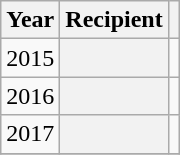<table class="wikitable plainrowheaders sortable" style="text-align:center">
<tr>
<th scope=col>Year</th>
<th scope=col>Recipient</th>
<th scope=col class=unsortable></th>
</tr>
<tr>
<td>2015</td>
<th scope=row style="text-align:center;"></th>
<td></td>
</tr>
<tr>
<td>2016</td>
<th scope=row style="text-align:center;"></th>
<td></td>
</tr>
<tr>
<td>2017</td>
<th scope=row style="text-align:center;"></th>
<td></td>
</tr>
<tr>
</tr>
</table>
